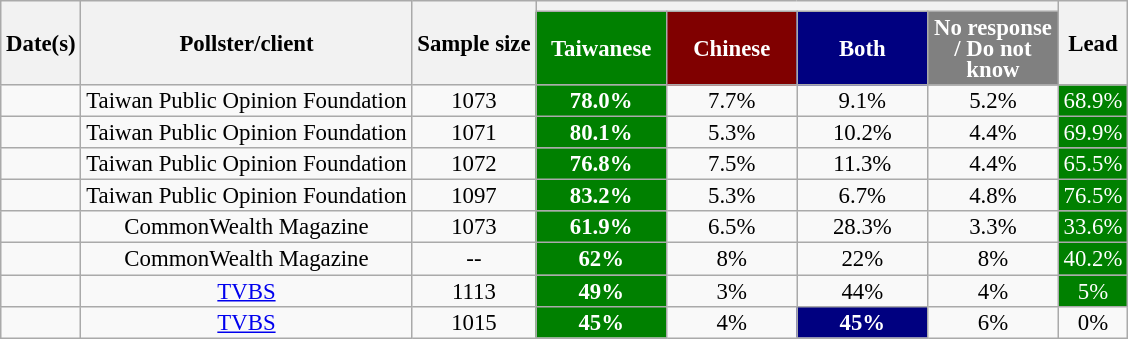<table class="wikitable sortable" style="text-align: center; line-height: 14px; font-size: 95%;">
<tr>
<th rowspan="2">Date(s)</th>
<th rowspan="2">Pollster/client</th>
<th rowspan="2">Sample size</th>
<th colspan="4"></th>
<th rowspan="2">Lead</th>
</tr>
<tr>
<th class="unsortable" style="background: rgb(0, 128, 0); width: 80px; color: white;">Taiwanese<br></th>
<th class="unsortable" style="background: rgb(128, 0, 0); width: 80px; color: white;">Chinese<br></th>
<th class="unsortable" style="background: rgb(0, 0, 128); width: 80px; color: white;">Both</th>
<th class="unsortable" style="background: rgb(128,128,128); width: 80px; color: white;">No response / Do not know</th>
</tr>
<tr>
<td></td>
<td>Taiwan Public Opinion Foundation</td>
<td>1073</td>
<td style="background: rgb(0, 128, 0); color: white;"><strong>78.0%</strong></td>
<td>7.7%</td>
<td>9.1%</td>
<td>5.2%</td>
<td style="background: rgb(0,128,0); color: white;">68.9%</td>
</tr>
<tr>
<td></td>
<td>Taiwan Public Opinion Foundation</td>
<td>1071</td>
<td style="background: rgb(0, 128, 0); color: white;"><strong>80.1%</strong></td>
<td>5.3%</td>
<td>10.2%</td>
<td>4.4%</td>
<td style="background: rgb(0,128,0); color: white;">69.9%</td>
</tr>
<tr>
<td></td>
<td>Taiwan Public Opinion Foundation</td>
<td>1072</td>
<td style="background: rgb(0, 128, 0); color: white;"><strong>76.8%</strong></td>
<td>7.5%</td>
<td>11.3%</td>
<td>4.4%</td>
<td style="background: rgb(0,128,0); color: white;">65.5%</td>
</tr>
<tr>
<td></td>
<td>Taiwan Public Opinion Foundation</td>
<td>1097</td>
<td style="background: rgb(0, 128, 0); color: white;"><strong>83.2%</strong></td>
<td>5.3%</td>
<td>6.7%</td>
<td>4.8%</td>
<td style="background: rgb(0,128,0); color: white;">76.5%</td>
</tr>
<tr>
<td></td>
<td>CommonWealth Magazine</td>
<td>1073</td>
<td style="background: rgb(0, 128, 0); color: white;"><strong>61.9%</strong></td>
<td>6.5%</td>
<td>28.3%</td>
<td>3.3%</td>
<td style="background: rgb(0,128,0); color: white;">33.6%</td>
</tr>
<tr>
<td></td>
<td>CommonWealth Magazine</td>
<td>--</td>
<td style="background: rgb(0, 128, 0); color: white;"><strong>62%</strong></td>
<td>8%</td>
<td>22%</td>
<td>8%</td>
<td style="background: rgb(0,128,0); color: white;">40.2%</td>
</tr>
<tr>
<td></td>
<td><a href='#'>TVBS</a></td>
<td>1113</td>
<td style="background: rgb(0, 128, 0); color: white;"><strong>49%</strong></td>
<td>3%</td>
<td>44%</td>
<td>4%</td>
<td style="background: rgb(0,128,0); color: white;">5%</td>
</tr>
<tr>
<td></td>
<td><a href='#'>TVBS</a></td>
<td>1015</td>
<td style="background: rgb(0, 128, 0); color: white;"><strong>45%</strong></td>
<td>4%</td>
<td style="background: rgb(0,0,128); color: white;"><strong>45%</strong></td>
<td>6%</td>
<td>0%</td>
</tr>
</table>
